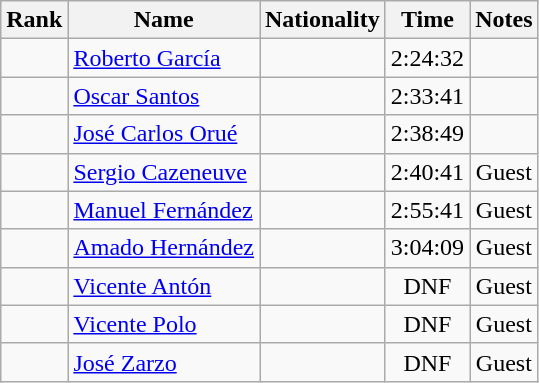<table class="wikitable sortable" style="text-align:center">
<tr>
<th>Rank</th>
<th>Name</th>
<th>Nationality</th>
<th>Time</th>
<th>Notes</th>
</tr>
<tr>
<td align=center></td>
<td align=left><a href='#'>Roberto García</a></td>
<td align=left></td>
<td>2:24:32</td>
<td></td>
</tr>
<tr>
<td align=center></td>
<td align=left><a href='#'>Oscar Santos</a></td>
<td align=left></td>
<td>2:33:41</td>
<td></td>
</tr>
<tr>
<td align=center></td>
<td align=left><a href='#'>José Carlos Orué</a></td>
<td align=left></td>
<td>2:38:49</td>
<td></td>
</tr>
<tr>
<td align=center></td>
<td align=left><a href='#'>Sergio Cazeneuve</a></td>
<td align=left></td>
<td>2:40:41</td>
<td>Guest</td>
</tr>
<tr>
<td align=center></td>
<td align=left><a href='#'>Manuel Fernández</a></td>
<td align=left></td>
<td>2:55:41</td>
<td>Guest</td>
</tr>
<tr>
<td align=center></td>
<td align=left><a href='#'>Amado Hernández</a></td>
<td align=left></td>
<td>3:04:09</td>
<td>Guest</td>
</tr>
<tr>
<td align=center></td>
<td align=left><a href='#'>Vicente Antón</a></td>
<td align=left></td>
<td>DNF</td>
<td>Guest</td>
</tr>
<tr>
<td align=center></td>
<td align=left><a href='#'>Vicente Polo</a></td>
<td align=left></td>
<td>DNF</td>
<td>Guest</td>
</tr>
<tr>
<td align=center></td>
<td align=left><a href='#'>José Zarzo</a></td>
<td align=left></td>
<td>DNF</td>
<td>Guest</td>
</tr>
</table>
